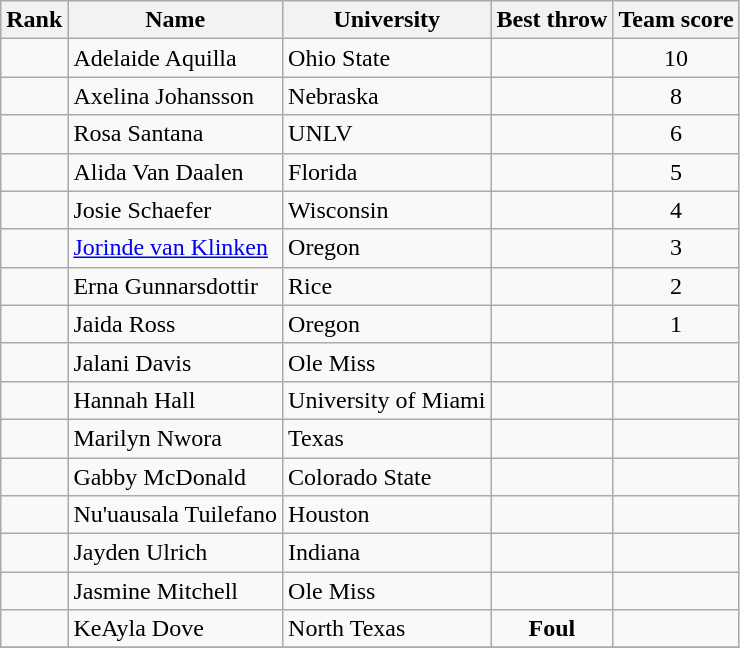<table class="wikitable sortable" style="text-align:center">
<tr>
<th>Rank</th>
<th>Name</th>
<th>University</th>
<th>Best throw</th>
<th>Team score</th>
</tr>
<tr>
<td></td>
<td align=left>Adelaide Aquilla</td>
<td align=left>Ohio State</td>
<td><strong></strong></td>
<td>10</td>
</tr>
<tr>
<td></td>
<td align=left>Axelina Johansson</td>
<td align=left>Nebraska</td>
<td><strong></strong></td>
<td>8</td>
</tr>
<tr>
<td></td>
<td align=left>Rosa Santana</td>
<td align=left>UNLV</td>
<td><strong></strong></td>
<td>6</td>
</tr>
<tr>
<td></td>
<td align=left>Alida Van Daalen</td>
<td align=left>Florida</td>
<td><strong></strong></td>
<td>5</td>
</tr>
<tr>
<td></td>
<td align=left>Josie Schaefer</td>
<td align=left>Wisconsin</td>
<td><strong></strong></td>
<td>4</td>
</tr>
<tr>
<td></td>
<td align=left><a href='#'>Jorinde van Klinken</a></td>
<td align=left>Oregon</td>
<td><strong></strong></td>
<td>3</td>
</tr>
<tr>
<td></td>
<td align=left>Erna Gunnarsdottir</td>
<td align=left>Rice</td>
<td><strong></strong></td>
<td>2</td>
</tr>
<tr>
<td></td>
<td align=left>Jaida Ross</td>
<td align=left>Oregon</td>
<td><strong></strong></td>
<td>1</td>
</tr>
<tr>
<td></td>
<td align=left>Jalani Davis</td>
<td align=left>Ole Miss</td>
<td><strong></strong></td>
<td></td>
</tr>
<tr>
<td></td>
<td align=left>Hannah Hall</td>
<td align=left>University of Miami</td>
<td><strong></strong></td>
<td></td>
</tr>
<tr>
<td></td>
<td align=left>Marilyn Nwora</td>
<td align=left>Texas</td>
<td><strong></strong></td>
<td></td>
</tr>
<tr>
<td></td>
<td align=left>Gabby McDonald</td>
<td align=left>Colorado State</td>
<td><strong></strong></td>
<td></td>
</tr>
<tr>
<td></td>
<td align=left>Nu'uausala Tuilefano</td>
<td align=left>Houston</td>
<td><strong></strong></td>
<td></td>
</tr>
<tr>
<td></td>
<td align=left>Jayden Ulrich</td>
<td align=left>Indiana</td>
<td><strong></strong></td>
<td></td>
</tr>
<tr>
<td></td>
<td align=left>Jasmine Mitchell</td>
<td align=left>Ole Miss</td>
<td><strong></strong></td>
<td></td>
</tr>
<tr>
<td></td>
<td align=left>KeAyla Dove</td>
<td align=left>North Texas</td>
<td><strong> Foul</strong></td>
<td></td>
</tr>
<tr>
</tr>
</table>
